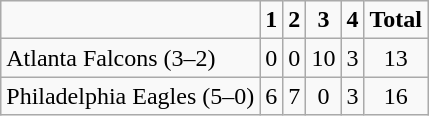<table class="wikitable" style="text-align:center">
<tr>
<td></td>
<td><strong>1</strong></td>
<td><strong>2</strong></td>
<td><strong>3</strong></td>
<td><strong>4</strong></td>
<td><strong>Total</strong></td>
</tr>
<tr>
<td align="left">Atlanta Falcons (3–2)</td>
<td>0</td>
<td>0</td>
<td>10</td>
<td>3</td>
<td>13</td>
</tr>
<tr>
<td align="left">Philadelphia Eagles (5–0)</td>
<td>6</td>
<td>7</td>
<td>0</td>
<td>3</td>
<td>16</td>
</tr>
</table>
